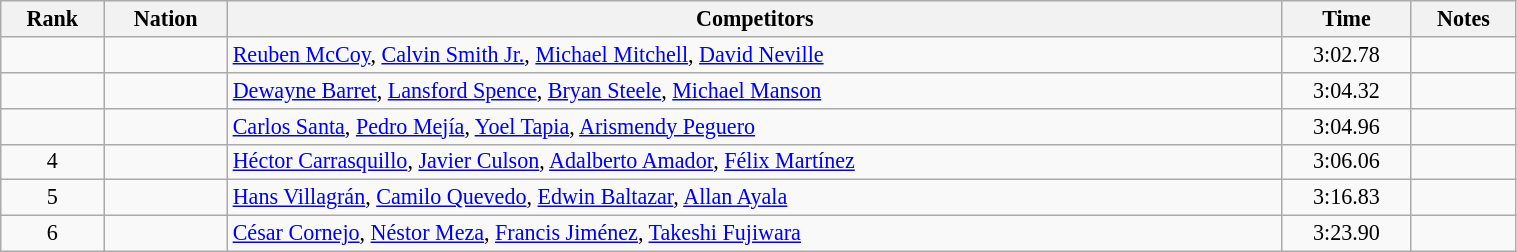<table class="wikitable sortable" width=80% style="text-align:center; font-size:92%">
<tr>
<th>Rank</th>
<th>Nation</th>
<th>Competitors</th>
<th>Time</th>
<th>Notes</th>
</tr>
<tr>
<td></td>
<td align=left></td>
<td align=left><a href='#'>Reuben McCoy</a>, <a href='#'>Calvin Smith Jr.</a>, <a href='#'>Michael Mitchell</a>, <a href='#'>David Neville</a></td>
<td>3:02.78</td>
<td></td>
</tr>
<tr>
<td></td>
<td align=left></td>
<td align=left><a href='#'>Dewayne Barret</a>, <a href='#'>Lansford Spence</a>, <a href='#'>Bryan Steele</a>, <a href='#'>Michael Manson</a></td>
<td>3:04.32</td>
<td></td>
</tr>
<tr>
<td></td>
<td align=left></td>
<td align=left><a href='#'>Carlos Santa</a>, <a href='#'>Pedro Mejía</a>, <a href='#'>Yoel Tapia</a>, <a href='#'>Arismendy Peguero</a></td>
<td>3:04.96</td>
<td></td>
</tr>
<tr>
<td>4</td>
<td align=left></td>
<td align=left><a href='#'>Héctor Carrasquillo</a>, <a href='#'>Javier Culson</a>, <a href='#'>Adalberto Amador</a>, <a href='#'>Félix Martínez</a></td>
<td>3:06.06</td>
<td></td>
</tr>
<tr>
<td>5</td>
<td align=left></td>
<td align=left><a href='#'>Hans Villagrán</a>, <a href='#'>Camilo Quevedo</a>, <a href='#'>Edwin Baltazar</a>, <a href='#'>Allan Ayala</a></td>
<td>3:16.83</td>
<td></td>
</tr>
<tr>
<td>6</td>
<td align=left></td>
<td align=left><a href='#'>César Cornejo</a>, <a href='#'>Néstor Meza</a>, <a href='#'>Francis Jiménez</a>, <a href='#'>Takeshi Fujiwara</a></td>
<td>3:23.90</td>
<td></td>
</tr>
</table>
